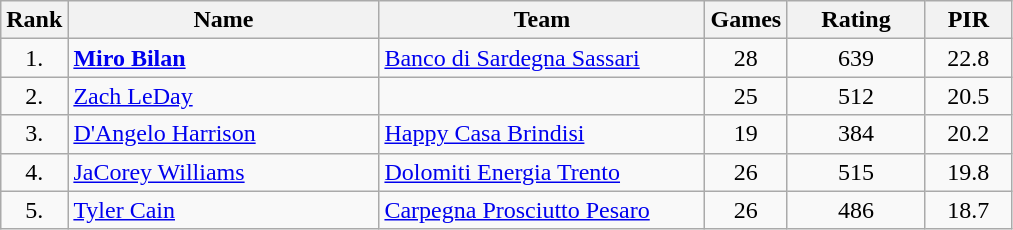<table class="wikitable" style="text-align: center;">
<tr>
<th>Rank</th>
<th width=200>Name</th>
<th width=210>Team</th>
<th>Games</th>
<th width=85>Rating</th>
<th width=50>PIR</th>
</tr>
<tr>
<td>1.</td>
<td align="left"> <strong><a href='#'>Miro Bilan</a></strong></td>
<td style="text-align:left;"><a href='#'>Banco di Sardegna Sassari</a></td>
<td>28</td>
<td>639</td>
<td>22.8</td>
</tr>
<tr>
<td>2.</td>
<td align="left"> <a href='#'>Zach LeDay</a></td>
<td style="text-align:left;"></td>
<td>25</td>
<td>512</td>
<td>20.5</td>
</tr>
<tr>
<td>3.</td>
<td align="left"> <a href='#'>D'Angelo Harrison</a></td>
<td style="text-align:left;"><a href='#'>Happy Casa Brindisi</a></td>
<td>19</td>
<td>384</td>
<td>20.2</td>
</tr>
<tr>
<td>4.</td>
<td align="left"> <a href='#'>JaCorey Williams</a></td>
<td style="text-align:left;"><a href='#'>Dolomiti Energia Trento</a></td>
<td>26</td>
<td>515</td>
<td>19.8</td>
</tr>
<tr>
<td>5.</td>
<td align="left"> <a href='#'>Tyler Cain</a></td>
<td style="text-align:left;"><a href='#'>Carpegna Prosciutto Pesaro</a></td>
<td>26</td>
<td>486</td>
<td>18.7</td>
</tr>
</table>
